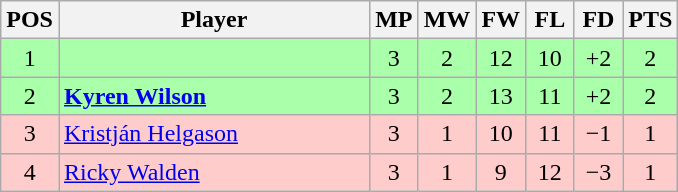<table class="wikitable" style="text-align: center;">
<tr>
<th width=25>POS</th>
<th width=200>Player</th>
<th width=25>MP</th>
<th width=25>MW</th>
<th width=25>FW</th>
<th width=25>FL</th>
<th width=25>FD</th>
<th width=25>PTS</th>
</tr>
<tr style="background:#aaffaa;">
<td>1</td>
<td style="text-align:left;"></td>
<td>3</td>
<td>2</td>
<td>12</td>
<td>10</td>
<td>+2</td>
<td>2</td>
</tr>
<tr style="background:#aaffaa;">
<td>2</td>
<td style="text-align:left;"> <strong><a href='#'>Kyren Wilson</a></strong></td>
<td>3</td>
<td>2</td>
<td>13</td>
<td>11</td>
<td>+2</td>
<td>2</td>
</tr>
<tr style="background:#fcc;">
<td>3</td>
<td style="text-align:left;"> <a href='#'>Kristján Helgason</a></td>
<td>3</td>
<td>1</td>
<td>10</td>
<td>11</td>
<td>−1</td>
<td>1</td>
</tr>
<tr style="background:#fcc;">
<td>4</td>
<td style="text-align:left;"> <a href='#'>Ricky Walden</a></td>
<td>3</td>
<td>1</td>
<td>9</td>
<td>12</td>
<td>−3</td>
<td>1</td>
</tr>
</table>
